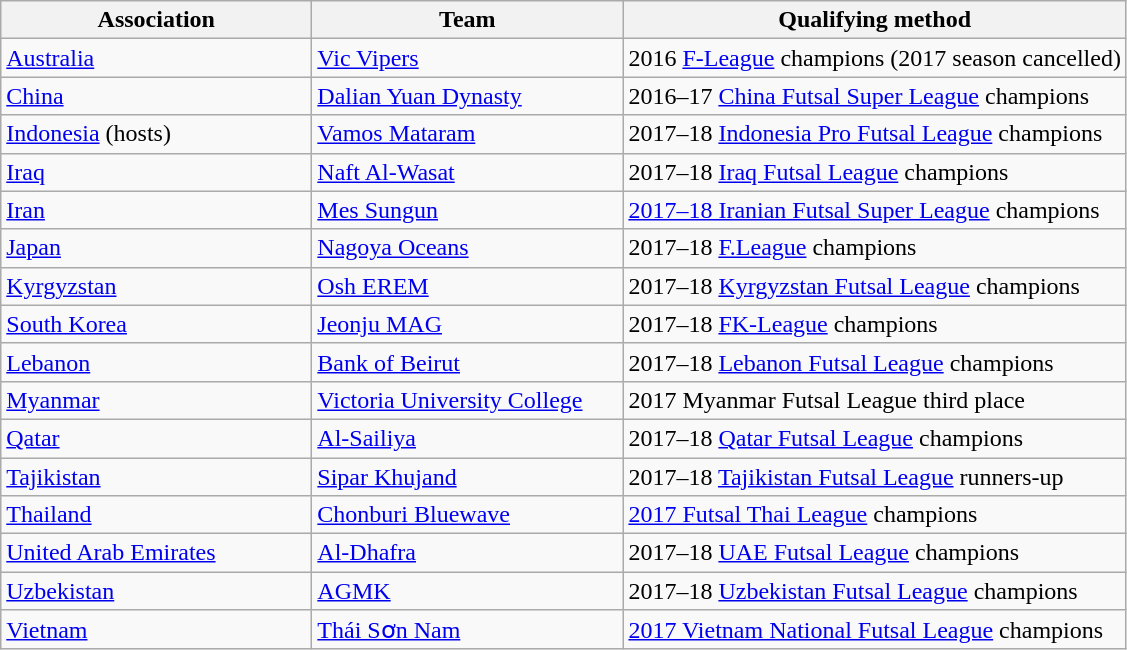<table class="wikitable">
<tr>
<th width=200>Association</th>
<th width=200>Team</th>
<th>Qualifying method</th>
</tr>
<tr>
<td> <a href='#'>Australia</a></td>
<td><a href='#'>Vic Vipers</a></td>
<td>2016 <a href='#'>F-League</a> champions (2017 season cancelled)</td>
</tr>
<tr>
<td> <a href='#'>China</a></td>
<td><a href='#'>Dalian Yuan Dynasty</a></td>
<td>2016–17 <a href='#'>China Futsal Super League</a> champions</td>
</tr>
<tr>
<td> <a href='#'>Indonesia</a> (hosts)</td>
<td><a href='#'>Vamos Mataram</a></td>
<td>2017–18 <a href='#'>Indonesia Pro Futsal League</a> champions</td>
</tr>
<tr>
<td> <a href='#'>Iraq</a></td>
<td><a href='#'>Naft Al-Wasat</a></td>
<td>2017–18 <a href='#'>Iraq Futsal League</a> champions</td>
</tr>
<tr>
<td> <a href='#'>Iran</a></td>
<td><a href='#'>Mes Sungun</a></td>
<td><a href='#'>2017–18 Iranian Futsal Super League</a> champions</td>
</tr>
<tr>
<td> <a href='#'>Japan</a></td>
<td><a href='#'>Nagoya Oceans</a></td>
<td>2017–18 <a href='#'>F.League</a> champions</td>
</tr>
<tr>
<td> <a href='#'>Kyrgyzstan</a></td>
<td><a href='#'>Osh EREM</a></td>
<td>2017–18 <a href='#'>Kyrgyzstan Futsal League</a> champions</td>
</tr>
<tr>
<td> <a href='#'>South Korea</a></td>
<td><a href='#'>Jeonju MAG</a></td>
<td>2017–18 <a href='#'>FK-League</a> champions</td>
</tr>
<tr>
<td> <a href='#'>Lebanon</a></td>
<td><a href='#'>Bank of Beirut</a></td>
<td>2017–18 <a href='#'>Lebanon Futsal League</a> champions</td>
</tr>
<tr>
<td> <a href='#'>Myanmar</a></td>
<td><a href='#'>Victoria University College</a></td>
<td>2017 Myanmar Futsal League third place</td>
</tr>
<tr>
<td> <a href='#'>Qatar</a></td>
<td><a href='#'>Al-Sailiya</a></td>
<td>2017–18 <a href='#'>Qatar Futsal League</a> champions</td>
</tr>
<tr>
<td> <a href='#'>Tajikistan</a></td>
<td><a href='#'>Sipar Khujand</a></td>
<td>2017–18 <a href='#'>Tajikistan Futsal League</a> runners-up</td>
</tr>
<tr>
<td> <a href='#'>Thailand</a></td>
<td><a href='#'>Chonburi Bluewave</a></td>
<td><a href='#'>2017 Futsal Thai League</a> champions</td>
</tr>
<tr>
<td> <a href='#'>United Arab Emirates</a></td>
<td><a href='#'>Al-Dhafra</a></td>
<td>2017–18 <a href='#'>UAE Futsal League</a> champions</td>
</tr>
<tr>
<td> <a href='#'>Uzbekistan</a></td>
<td><a href='#'>AGMK</a></td>
<td>2017–18 <a href='#'>Uzbekistan Futsal League</a> champions</td>
</tr>
<tr>
<td> <a href='#'>Vietnam</a></td>
<td><a href='#'>Thái Sơn Nam</a></td>
<td><a href='#'>2017 Vietnam National Futsal League</a> champions</td>
</tr>
</table>
